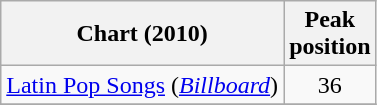<table class="wikitable plainrowheaders">
<tr>
<th scope="col">Chart (2010)</th>
<th scope="col">Peak<br>position</th>
</tr>
<tr>
<td><a href='#'>Latin Pop Songs</a> (<em><a href='#'>Billboard</a></em>)</td>
<td style="text-align:center;">36</td>
</tr>
<tr>
</tr>
</table>
